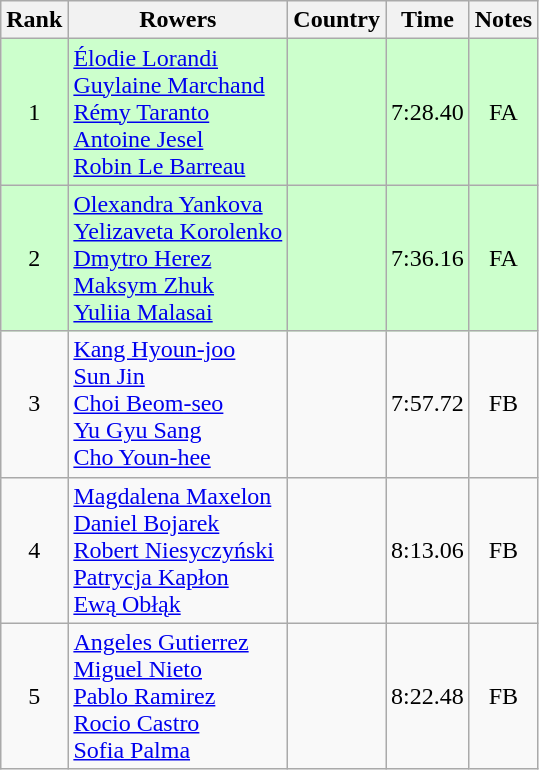<table class="wikitable" style="text-align:center">
<tr>
<th>Rank</th>
<th>Rowers</th>
<th>Country</th>
<th>Time</th>
<th>Notes</th>
</tr>
<tr bgcolor=ccffcc>
<td>1</td>
<td align="left"><a href='#'>Élodie Lorandi</a><br><a href='#'>Guylaine Marchand</a><br><a href='#'>Rémy Taranto</a><br><a href='#'>Antoine Jesel</a><br><a href='#'>Robin Le Barreau</a></td>
<td align="left"></td>
<td>7:28.40</td>
<td>FA</td>
</tr>
<tr bgcolor=ccffcc>
<td>2</td>
<td align="left"><a href='#'>Olexandra Yankova</a><br><a href='#'>Yelizaveta Korolenko</a><br><a href='#'>Dmytro Herez</a><br><a href='#'>Maksym Zhuk</a><br><a href='#'>Yuliia Malasai</a></td>
<td align="left"></td>
<td>7:36.16</td>
<td>FA</td>
</tr>
<tr>
<td>3</td>
<td align="left"><a href='#'>Kang Hyoun-joo</a><br><a href='#'>Sun Jin</a><br><a href='#'>Choi Beom-seo</a><br><a href='#'>Yu Gyu Sang</a><br><a href='#'>Cho Youn-hee</a></td>
<td align="left"></td>
<td>7:57.72</td>
<td>FB</td>
</tr>
<tr>
<td>4</td>
<td align="left"><a href='#'>Magdalena Maxelon</a><br><a href='#'>Daniel Bojarek</a><br><a href='#'>Robert Niesyczyński</a><br><a href='#'>Patrycja Kapłon</a><br><a href='#'>Ewą Obłąk</a></td>
<td align="left"></td>
<td>8:13.06</td>
<td>FB</td>
</tr>
<tr>
<td>5</td>
<td align="left"><a href='#'>Angeles Gutierrez</a><br><a href='#'>Miguel Nieto</a><br><a href='#'>Pablo Ramirez</a><br><a href='#'>Rocio Castro</a><br><a href='#'>Sofia Palma</a></td>
<td align="left"></td>
<td>8:22.48</td>
<td>FB</td>
</tr>
</table>
